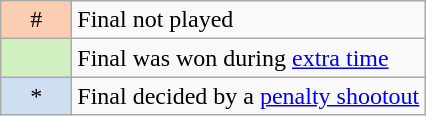<table class="wikitable">
<tr>
<td width="40px" align="center" style="background-color:#FBCEB1">#</td>
<td>Final not played</td>
</tr>
<tr>
<td width="40px" align="center" style="background-color:#D0F0C0"></td>
<td>Final was won during <a href='#'>extra time</a></td>
</tr>
<tr>
<td width="40px" align="center" style="background-color:#CEDFF2">*</td>
<td>Final decided by a <a href='#'>penalty shootout</a></td>
</tr>
</table>
